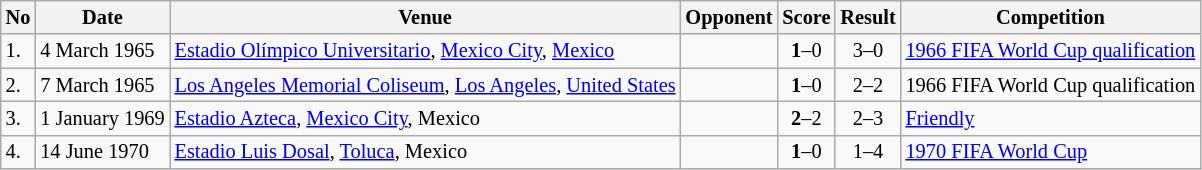<table class="wikitable" style="font-size:85%;">
<tr>
<th>No</th>
<th>Date</th>
<th>Venue</th>
<th>Opponent</th>
<th>Score</th>
<th>Result</th>
<th>Competition</th>
</tr>
<tr>
<td>1.</td>
<td>4 March 1965</td>
<td><a href='#'>Estadio Olímpico Universitario</a>, <a href='#'>Mexico City</a>, <a href='#'>Mexico</a></td>
<td></td>
<td align=center><strong>1</strong>–0</td>
<td align=center>3–0</td>
<td><a href='#'>1966 FIFA World Cup qualification</a></td>
</tr>
<tr>
<td>2.</td>
<td>7 March 1965</td>
<td><a href='#'>Los Angeles Memorial Coliseum</a>, <a href='#'>Los Angeles</a>, <a href='#'>United States</a></td>
<td></td>
<td align=center><strong>1</strong>–0</td>
<td align=center>2–2</td>
<td>1966 FIFA World Cup qualification</td>
</tr>
<tr>
<td>3.</td>
<td>1 January 1969</td>
<td><a href='#'>Estadio Azteca</a>, <a href='#'>Mexico City</a>, Mexico</td>
<td></td>
<td align=center><strong>2</strong>–2</td>
<td align=center>2–3</td>
<td><a href='#'>Friendly</a></td>
</tr>
<tr>
<td>4.</td>
<td>14 June 1970</td>
<td><a href='#'>Estadio Luis Dosal</a>, <a href='#'>Toluca</a>, Mexico</td>
<td></td>
<td align=center><strong>1</strong>–0</td>
<td align=center>1–4</td>
<td><a href='#'>1970 FIFA World Cup</a></td>
</tr>
</table>
